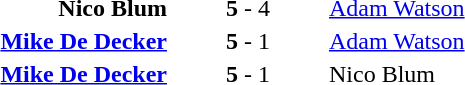<table style="text-align:center">
<tr>
<th width=223></th>
<th width=100></th>
<th width=223></th>
</tr>
<tr>
<td align=right><strong>Nico Blum</strong> </td>
<td><strong>5</strong> - 4</td>
<td align=left> <a href='#'>Adam Watson</a></td>
</tr>
<tr>
<td align=right><strong><a href='#'>Mike De Decker</a></strong> </td>
<td><strong>5</strong> - 1</td>
<td align=left> <a href='#'>Adam Watson</a></td>
</tr>
<tr>
<td align=right><strong><a href='#'>Mike De Decker</a></strong> </td>
<td><strong>5</strong> - 1</td>
<td align=left> Nico Blum</td>
</tr>
</table>
